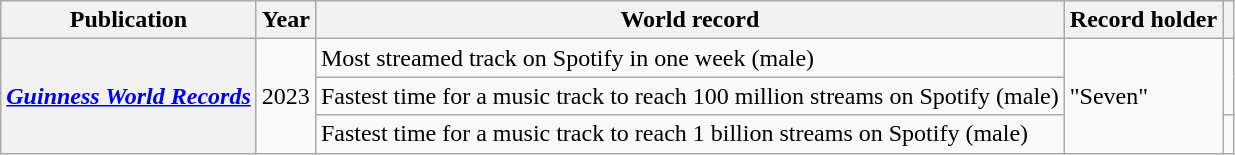<table class="wikitable sortable plainrowheaders">
<tr>
<th scope="col">Publication</th>
<th scope="col">Year</th>
<th scope="col">World record</th>
<th scope="col">Record holder</th>
<th scope="col" class="unsortable"></th>
</tr>
<tr>
<th scope="row" rowspan="3"><em><a href='#'>Guinness World Records</a></em></th>
<td rowspan="3">2023</td>
<td>Most streamed track on Spotify in one week (male)</td>
<td rowspan="3">"Seven" </td>
<td style="text-align:center;" rowspan="2"></td>
</tr>
<tr>
<td>Fastest time for a music track to reach 100 million streams on Spotify (male)</td>
</tr>
<tr>
<td>Fastest time for a music track to reach 1 billion streams on Spotify  (male)</td>
<td style="text-align:center;" rowspan="2"></td>
</tr>
</table>
